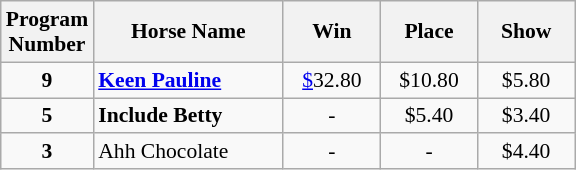<table class="wikitable sortable" style="font-size:90%">
<tr>
<th width="48px">Program <br> Number</th>
<th width="120px">Horse Name <br></th>
<th width="58px">Win <br></th>
<th width="58px">Place <br></th>
<th width="58px">Show</th>
</tr>
<tr>
<td align=center><strong>9</strong></td>
<td><strong><a href='#'>Keen Pauline</a></strong></td>
<td align=center><a href='#'>$</a>32.80</td>
<td align=center>$10.80</td>
<td align=center>$5.80</td>
</tr>
<tr>
<td align=center><strong>5</strong></td>
<td><strong>Include Betty</strong></td>
<td align=center>-</td>
<td align=center>$5.40</td>
<td align=center>$3.40</td>
</tr>
<tr>
<td align=center><strong>3</strong></td>
<td>Ahh Chocolate</td>
<td align=center>-</td>
<td align=center>-</td>
<td align=center>$4.40</td>
</tr>
</table>
